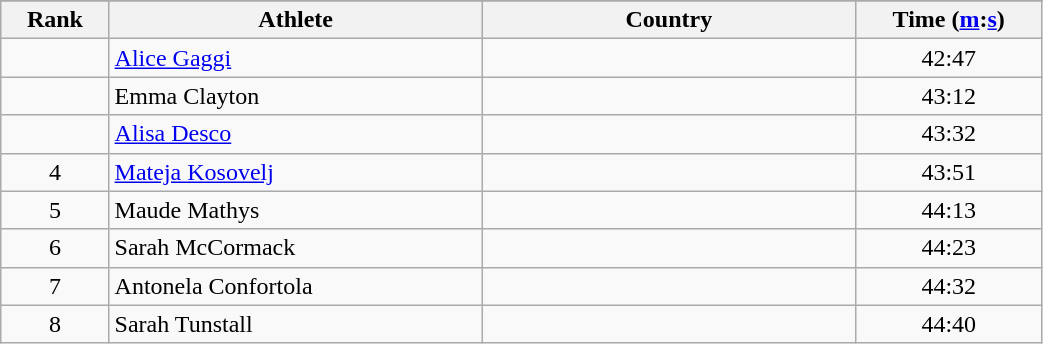<table class="wikitable" width=55%>
<tr>
</tr>
<tr>
<th width=5%>Rank</th>
<th width=20%>Athlete</th>
<th width=20%>Country</th>
<th width=10%>Time (<a href='#'>m</a>:<a href='#'>s</a>)</th>
</tr>
<tr align="center">
<td></td>
<td align="left"><a href='#'>Alice Gaggi</a></td>
<td align="left"></td>
<td>42:47</td>
</tr>
<tr align="center">
<td></td>
<td align="left">Emma Clayton</td>
<td align="left"></td>
<td>43:12</td>
</tr>
<tr align="center">
<td></td>
<td align="left"><a href='#'>Alisa Desco</a></td>
<td align="left"></td>
<td>43:32</td>
</tr>
<tr align="center">
<td>4</td>
<td align="left"><a href='#'>Mateja Kosovelj</a></td>
<td align="left"></td>
<td>43:51</td>
</tr>
<tr align="center">
<td>5</td>
<td align="left">Maude Mathys</td>
<td align="left"></td>
<td>44:13</td>
</tr>
<tr align="center">
<td>6</td>
<td align="left">Sarah McCormack</td>
<td align="left"></td>
<td>44:23</td>
</tr>
<tr align="center">
<td>7</td>
<td align="left">Antonela Confortola</td>
<td align="left"></td>
<td>44:32</td>
</tr>
<tr align="center">
<td>8</td>
<td align="left">Sarah Tunstall</td>
<td align="left"></td>
<td>44:40</td>
</tr>
</table>
